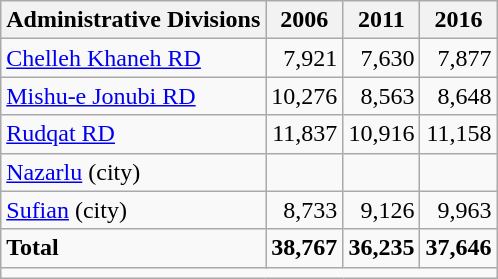<table class="wikitable">
<tr>
<th>Administrative Divisions</th>
<th>2006</th>
<th>2011</th>
<th>2016</th>
</tr>
<tr>
<td><a href='#'>Chelleh Khaneh RD</a></td>
<td style="text-align: right;">7,921</td>
<td style="text-align: right;">7,630</td>
<td style="text-align: right;">7,877</td>
</tr>
<tr>
<td><a href='#'>Mishu-e Jonubi RD</a></td>
<td style="text-align: right;">10,276</td>
<td style="text-align: right;">8,563</td>
<td style="text-align: right;">8,648</td>
</tr>
<tr>
<td><a href='#'>Rudqat RD</a></td>
<td style="text-align: right;">11,837</td>
<td style="text-align: right;">10,916</td>
<td style="text-align: right;">11,158</td>
</tr>
<tr>
<td><a href='#'>Nazarlu</a> (city)</td>
<td style="text-align: right;"></td>
<td style="text-align: right;"></td>
<td style="text-align: right;"></td>
</tr>
<tr>
<td><a href='#'>Sufian</a> (city)</td>
<td style="text-align: right;">8,733</td>
<td style="text-align: right;">9,126</td>
<td style="text-align: right;">9,963</td>
</tr>
<tr>
<td><strong>Total</strong></td>
<td style="text-align: right;"><strong>38,767</strong></td>
<td style="text-align: right;"><strong>36,235</strong></td>
<td style="text-align: right;"><strong>37,646</strong></td>
</tr>
<tr>
<td colspan=4></td>
</tr>
</table>
